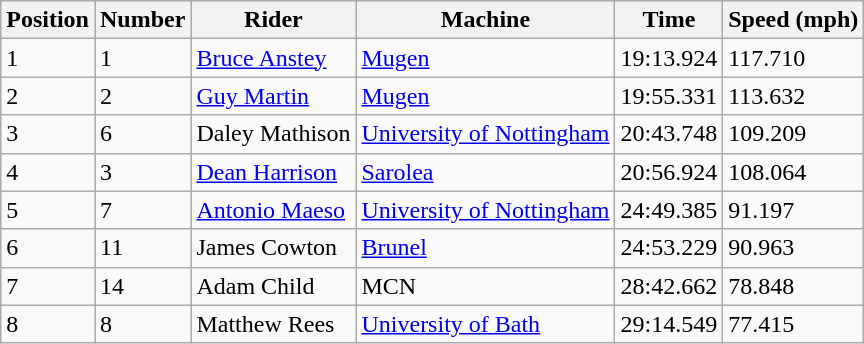<table class="wikitable">
<tr>
<th>Position</th>
<th>Number</th>
<th>Rider</th>
<th>Machine</th>
<th>Time</th>
<th>Speed (mph)</th>
</tr>
<tr>
<td>1</td>
<td>1</td>
<td> <a href='#'>Bruce Anstey</a></td>
<td><a href='#'>Mugen</a></td>
<td>19:13.924</td>
<td>117.710</td>
</tr>
<tr>
<td>2</td>
<td>2</td>
<td> <a href='#'>Guy Martin</a></td>
<td><a href='#'>Mugen</a></td>
<td>19:55.331</td>
<td>113.632</td>
</tr>
<tr>
<td>3</td>
<td>6</td>
<td> Daley Mathison</td>
<td><a href='#'>University of Nottingham</a></td>
<td>20:43.748</td>
<td>109.209</td>
</tr>
<tr>
<td>4</td>
<td>3</td>
<td> <a href='#'>Dean Harrison</a></td>
<td><a href='#'>Sarolea</a></td>
<td>20:56.924</td>
<td>108.064</td>
</tr>
<tr>
<td>5</td>
<td>7</td>
<td> <a href='#'>Antonio Maeso</a></td>
<td><a href='#'>University of Nottingham</a></td>
<td>24:49.385</td>
<td>91.197</td>
</tr>
<tr>
<td>6</td>
<td>11</td>
<td> James Cowton</td>
<td><a href='#'>Brunel</a></td>
<td>24:53.229</td>
<td>90.963</td>
</tr>
<tr>
<td>7</td>
<td>14</td>
<td> Adam Child</td>
<td>MCN</td>
<td>28:42.662</td>
<td>78.848</td>
</tr>
<tr>
<td>8</td>
<td>8</td>
<td> Matthew Rees</td>
<td><a href='#'>University of Bath</a></td>
<td>29:14.549</td>
<td>77.415</td>
</tr>
</table>
